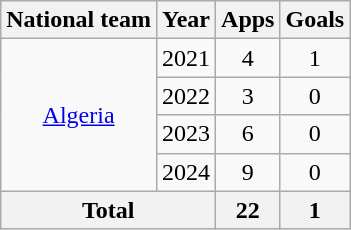<table class="wikitable" style="text-align:center">
<tr>
<th>National team</th>
<th>Year</th>
<th>Apps</th>
<th>Goals</th>
</tr>
<tr>
<td rowspan=4><a href='#'>Algeria</a></td>
<td>2021</td>
<td>4</td>
<td>1</td>
</tr>
<tr>
<td>2022</td>
<td>3</td>
<td>0</td>
</tr>
<tr>
<td>2023</td>
<td>6</td>
<td>0</td>
</tr>
<tr>
<td>2024</td>
<td>9</td>
<td>0</td>
</tr>
<tr>
<th colspan=2>Total</th>
<th>22</th>
<th>1</th>
</tr>
</table>
